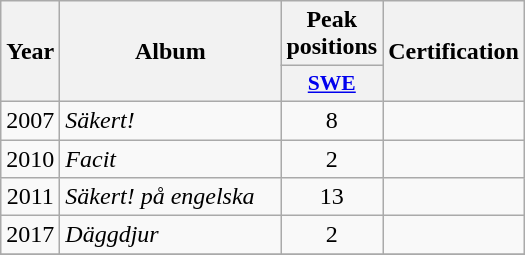<table class="wikitable">
<tr>
<th align="center" rowspan="2" width="10">Year</th>
<th align="center" rowspan="2" width="140">Album</th>
<th align="center" colspan="1" width="20">Peak positions</th>
<th align="center" rowspan="2" width="70">Certification</th>
</tr>
<tr>
<th scope="col" style="width:3em;font-size:90%;"><a href='#'>SWE</a><br></th>
</tr>
<tr>
<td style="text-align:center;">2007</td>
<td><em>Säkert!</em></td>
<td style="text-align:center;">8</td>
<td style="text-align:center;"></td>
</tr>
<tr>
<td style="text-align:center;">2010</td>
<td><em>Facit</em></td>
<td style="text-align:center;">2</td>
<td style="text-align:center;"></td>
</tr>
<tr>
<td style="text-align:center;">2011</td>
<td><em>Säkert! på engelska</em></td>
<td style="text-align:center;">13</td>
<td style="text-align:center;"></td>
</tr>
<tr>
<td style="text-align:center;">2017</td>
<td><em>Däggdjur</em></td>
<td style="text-align:center;">2<br></td>
<td style="text-align:center;"></td>
</tr>
<tr>
</tr>
</table>
